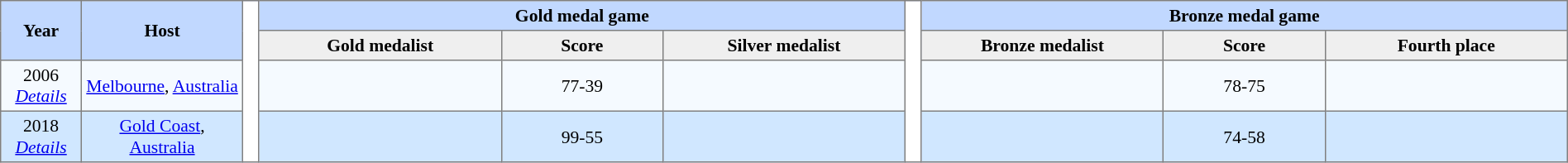<table border=1 style="border-collapse:collapse; font-size:90%; text-align:center;" cellpadding=3 cellspacing=0>
<tr bgcolor=#C1D8FF>
<th rowspan=2 width=5%>Year</th>
<th rowspan=2 width=10%>Host</th>
<th width=1% rowspan=4 bgcolor=ffffff></th>
<th colspan=3>Gold medal game</th>
<th width=1% rowspan=4 bgcolor=ffffff></th>
<th colspan=3>Bronze medal game</th>
</tr>
<tr bgcolor=#EFEFEF>
<th width=15%>Gold medalist</th>
<th width=10%>Score</th>
<th width=15%>Silver medalist</th>
<th width=15%>Bronze medalist</th>
<th width=10%>Score</th>
<th width=15%>Fourth place</th>
</tr>
<tr bgcolor=#F5FAFF>
<td>2006<br><em><a href='#'>Details</a></em></td>
<td><a href='#'>Melbourne</a>, <a href='#'>Australia</a></td>
<td><strong></strong></td>
<td>77-39</td>
<td></td>
<td></td>
<td>78-75</td>
<td></td>
</tr>
<tr bgcolor=#D0E7FF>
<td>2018<br><em><a href='#'>Details</a></em></td>
<td><a href='#'>Gold Coast</a>, <a href='#'>Australia</a></td>
<td><strong></strong></td>
<td>99-55</td>
<td></td>
<td></td>
<td>74-58</td>
<td></td>
</tr>
</table>
